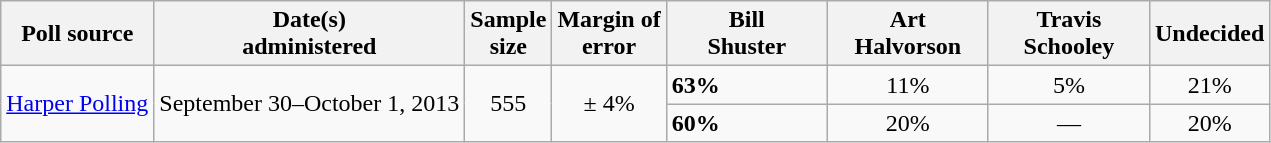<table class="wikitable">
<tr>
<th>Poll source</th>
<th>Date(s)<br>administered</th>
<th>Sample<br>size</th>
<th>Margin of<br>error</th>
<th style="width:100px;">Bill<br>Shuster</th>
<th style="width:100px;">Art<br>Halvorson</th>
<th style="width:100px;">Travis<br>Schooley</th>
<th>Undecided</th>
</tr>
<tr>
<td rowspan=2><a href='#'>Harper Polling</a></td>
<td align=center rowspan=2>September 30–October 1, 2013</td>
<td align=center rowspan=2>555</td>
<td align=center rowspan=2>± 4%</td>
<td><strong>63%</strong></td>
<td align=center>11%</td>
<td align=center>5%</td>
<td align=center>21%</td>
</tr>
<tr>
<td><strong>60%</strong></td>
<td align=center>20%</td>
<td align=center>—</td>
<td align=center>20%</td>
</tr>
</table>
